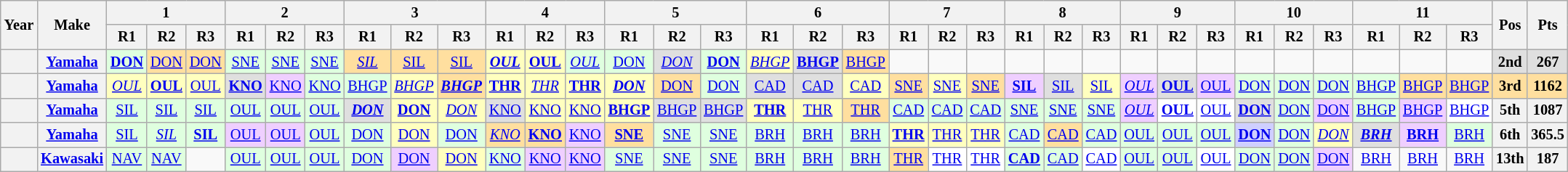<table class="wikitable" style="text-align:center; font-size:85%;">
<tr>
<th rowspan="2">Year</th>
<th rowspan="2">Make</th>
<th colspan="3">1</th>
<th colspan="3">2</th>
<th colspan="3">3</th>
<th colspan="3">4</th>
<th colspan="3">5</th>
<th colspan="3">6</th>
<th colspan="3">7</th>
<th colspan="3">8</th>
<th colspan="3">9</th>
<th colspan="3">10</th>
<th colspan="3">11</th>
<th rowspan="2">Pos</th>
<th rowspan="2">Pts</th>
</tr>
<tr>
<th>R1</th>
<th>R2</th>
<th>R3</th>
<th>R1</th>
<th>R2</th>
<th>R3</th>
<th>R1</th>
<th>R2</th>
<th>R3</th>
<th>R1</th>
<th>R2</th>
<th>R3</th>
<th>R1</th>
<th>R2</th>
<th>R3</th>
<th>R1</th>
<th>R2</th>
<th>R3</th>
<th>R1</th>
<th>R2</th>
<th>R3</th>
<th>R1</th>
<th>R2</th>
<th>R3</th>
<th>R1</th>
<th>R2</th>
<th>R3</th>
<th>R1</th>
<th>R2</th>
<th>R3</th>
<th>R1</th>
<th>R2</th>
<th>R3</th>
</tr>
<tr>
<th></th>
<th><a href='#'>Yamaha</a></th>
<td style="background:#DFFFDF;"><strong><a href='#'>DON</a></strong><br></td>
<td style="background:#FFDF9F;"><a href='#'>DON</a><br></td>
<td style="background:#FFDF9F;"><a href='#'>DON</a><br></td>
<td style="background:#DFFFDF;"><a href='#'>SNE</a><br></td>
<td style="background:#DFFFDF;"><a href='#'>SNE</a><br></td>
<td style="background:#DFFFDF;"><a href='#'>SNE</a><br></td>
<td style="background:#FFDF9F;"><em><a href='#'>SIL</a></em><br></td>
<td style="background:#FFDF9F;"><a href='#'>SIL</a><br></td>
<td style="background:#FFDF9F;"><a href='#'>SIL</a><br></td>
<td style="background:#FFFFBF;"><strong><em><a href='#'>OUL</a></em></strong><br></td>
<td style="background:#FFFFBF;"><strong><a href='#'>OUL</a></strong><br></td>
<td style="background:#DFFFDF;"><em><a href='#'>OUL</a></em><br></td>
<td style="background:#DFFFDF;"><a href='#'>DON</a><br></td>
<td style="background:#DFDFDF;"><em><a href='#'>DON</a></em><br></td>
<td style="background:#DFFFDF;"><strong><a href='#'>DON</a></strong><br></td>
<td style="background:#FFFFBF;"><em><a href='#'>BHGP</a></em><br></td>
<td style="background:#DFDFDF;"><strong><a href='#'>BHGP</a></strong><br></td>
<td style="background:#FFDF9F;"><a href='#'>BHGP</a><br></td>
<td></td>
<td></td>
<td></td>
<td></td>
<td></td>
<td></td>
<td></td>
<td></td>
<td></td>
<td></td>
<td></td>
<td></td>
<td></td>
<td></td>
<td></td>
<th style="background:#DFDFDF;">2nd</th>
<th style="background:#DFDFDF;">267</th>
</tr>
<tr>
<th></th>
<th><a href='#'>Yamaha</a></th>
<td style="background:#FFFFBF;"><em><a href='#'>OUL</a></em><br></td>
<td style="background:#FFFFBF;"><strong><a href='#'>OUL</a></strong><br></td>
<td style="background:#FFFFBF;"><a href='#'>OUL</a><br></td>
<td style="background:#DFDFDF;"><strong><a href='#'>KNO</a></strong><br></td>
<td style="background:#EFCFFF;"><a href='#'>KNO</a><br></td>
<td style="background:#DFFFDF;"><a href='#'>KNO</a><br></td>
<td style="background:#DFFFDF;"><a href='#'>BHGP</a><br></td>
<td style="background:#FFFFBF;"><em><a href='#'>BHGP</a></em><br></td>
<td style="background:#FFDF9F;"><strong><em><a href='#'>BHGP</a></em></strong><br></td>
<td style="background:#FFFFBF;"><strong><a href='#'>THR</a></strong><br></td>
<td style="background:#FFFFBF;"><em><a href='#'>THR</a></em><br></td>
<td style="background:#FFFFBF;"><strong><a href='#'>THR</a></strong><br></td>
<td style="background:#FFFFBF;"><strong><em><a href='#'>DON</a></em></strong><br></td>
<td style="background:#FFDF9F;"><a href='#'>DON</a><br></td>
<td style="background:#DFFFDF;"><a href='#'>DON</a><br></td>
<td style="background:#DFDFDF;"><a href='#'>CAD</a><br></td>
<td style="background:#DFDFDF;"><a href='#'>CAD</a><br></td>
<td style="background:#FFFFBF;"><a href='#'>CAD</a><br></td>
<td style="background:#FFDF9F;"><a href='#'>SNE</a><br></td>
<td style="background:#FFFFBF;"><a href='#'>SNE</a><br></td>
<td style="background:#FFDF9F;"><a href='#'>SNE</a><br></td>
<td style="background:#EFCFFF;"><strong><a href='#'>SIL</a></strong><br></td>
<td style="background:#DFDFDF;"><a href='#'>SIL</a><br></td>
<td style="background:#FFFFBF;"><a href='#'>SIL</a><br></td>
<td style="background:#EFCFFF;"><em><a href='#'>OUL</a></em><br></td>
<td style="background:#DFDFDF;"><strong><a href='#'>OUL</a></strong><br></td>
<td style="background:#EFCFFF;"><a href='#'>OUL</a><br></td>
<td style="background:#DFFFDF;"><a href='#'>DON</a><br></td>
<td style="background:#DFFFDF;"><a href='#'>DON</a><br></td>
<td style="background:#DFFFDF;"><a href='#'>DON</a><br></td>
<td style="background:#DFFFDF;"><a href='#'>BHGP</a><br></td>
<td style="background:#FFDF9F;"><a href='#'>BHGP</a><br></td>
<td style="background:#FFDF9F;"><a href='#'>BHGP</a><br></td>
<th style="background:#FFDF9F;">3rd</th>
<th style="background:#FFDF9F;">1162</th>
</tr>
<tr>
<th></th>
<th><a href='#'>Yamaha</a></th>
<td style="background:#DFFFDF;"><a href='#'>SIL</a><br></td>
<td style="background:#DFFFDF;"><a href='#'>SIL</a><br></td>
<td style="background:#DFFFDF;"><a href='#'>SIL</a><br></td>
<td style="background:#DFFFDF;"><a href='#'>OUL</a><br></td>
<td style="background:#DFFFDF;"><a href='#'>OUL</a><br></td>
<td style="background:#DFFFDF;"><a href='#'>OUL</a><br></td>
<td style="background:#DFDFDF;"><strong><em><a href='#'>DON</a></em></strong><br></td>
<td style="background:#FFFFBF;"><strong><a href='#'>DON</a></strong><br></td>
<td style="background:#FFFFBF;"><em><a href='#'>DON</a></em><br></td>
<td style="background:#DFDFDF;"><a href='#'>KNO</a><br></td>
<td style="background:#FFFFBF;"><a href='#'>KNO</a><br></td>
<td style="background:#FFFFBF;"><a href='#'>KNO</a><br></td>
<td style="background:#FFFFBF;"><strong><a href='#'>BHGP</a></strong><br></td>
<td style="background:#DFDFDF;"><a href='#'>BHGP</a><br></td>
<td style="background:#DFDFDF;"><a href='#'>BHGP</a><br></td>
<td style="background:#FFFFBF;"><strong><a href='#'>THR</a></strong><br></td>
<td style="background:#FFFFBF;"><a href='#'>THR</a><br></td>
<td style="background:#FFDF9F;"><a href='#'>THR</a><br></td>
<td style="background:#DFFFDF;"><a href='#'>CAD</a><br></td>
<td style="background:#DFFFDF;"><a href='#'>CAD</a><br></td>
<td style="background:#DFFFDF;"><a href='#'>CAD</a><br></td>
<td style="background:#DFFFDF;"><a href='#'>SNE</a><br></td>
<td style="background:#DFFFDF;"><a href='#'>SNE</a><br></td>
<td style="background:#DFFFDF;"><a href='#'>SNE</a><br></td>
<td style="background:#EFCFFF;"><em><a href='#'>OUL</a></em><br></td>
<td style="background:#FFFFFF;"><strong><a href='#'>OUL</a></strong><br></td>
<td style="background:#FFFFFF;"><a href='#'>OUL</a><br></td>
<td style="background:#DFDFDF;"><strong><a href='#'>DON</a></strong><br></td>
<td style="background:#DFFFDF;"><a href='#'>DON</a><br></td>
<td style="background:#EFCFFF;"><a href='#'>DON</a><br></td>
<td style="background:#DFFFDF;"><a href='#'>BHGP</a><br></td>
<td style="background:#EFCFFF;"><a href='#'>BHGP</a><br></td>
<td style="background:#FFFFFF;"><a href='#'>BHGP</a><br></td>
<th>5th</th>
<th>1087</th>
</tr>
<tr>
<th></th>
<th><a href='#'>Yamaha</a></th>
<td style="background:#DFFFDF;"><a href='#'>SIL</a><br></td>
<td style="background:#DFFFDF;"><em><a href='#'>SIL</a></em><br></td>
<td style="background:#DFFFDF;"><strong><a href='#'>SIL</a></strong><br></td>
<td style="background:#EFCFFF;"><a href='#'>OUL</a><br></td>
<td style="background:#EFCFFF;"><a href='#'>OUL</a><br></td>
<td style="background:#DFFFDF;"><a href='#'>OUL</a><br></td>
<td style="background:#DFFFDF;"><a href='#'>DON</a><br></td>
<td style="background:#FFFFBF;"><a href='#'>DON</a><br></td>
<td style="background:#DFFFDF;"><a href='#'>DON</a><br></td>
<td style="background:#FFDF9F;"><em><a href='#'>KNO</a></em><br></td>
<td style="background:#FFDF9F;"><strong><a href='#'>KNO</a></strong><br></td>
<td style="background:#EFCFFF;"><a href='#'>KNO</a><br></td>
<td style="background:#FFDF9F;"><strong><a href='#'>SNE</a></strong><br></td>
<td style="background:#DFFFDF;"><a href='#'>SNE</a><br></td>
<td style="background:#DFFFDF;"><a href='#'>SNE</a><br></td>
<td style="background:#DFFFDF;"><a href='#'>BRH</a><br></td>
<td style="background:#DFFFDF;"><a href='#'>BRH</a><br></td>
<td style="background:#DFFFDF;"><a href='#'>BRH</a><br></td>
<td style="background:#FFFFBF;"><strong><a href='#'>THR</a></strong><br></td>
<td style="background:#FFFFBF;"><a href='#'>THR</a><br></td>
<td style="background:#FFFFBF;"><a href='#'>THR</a><br></td>
<td style="background:#DFFFDF;"><a href='#'>CAD</a><br></td>
<td style="background:#FFDF9F;"><a href='#'>CAD</a><br></td>
<td style="background:#DFFFDF;"><a href='#'>CAD</a><br></td>
<td style="background:#DFFFDF;"><a href='#'>OUL</a><br></td>
<td style="background:#DFFFDF;"><a href='#'>OUL</a><br></td>
<td style="background:#DFFFDF;"><a href='#'>OUL</a><br></td>
<td style="background:#CFCFFF;"><strong><a href='#'>DON</a></strong><br></td>
<td style="background:#DFFFDF;"><a href='#'>DON</a><br></td>
<td style="background:#FFFFBF;"><em><a href='#'>DON</a></em><br></td>
<td style="background:#DFDFDF;"><strong><em><a href='#'>BRH</a></em></strong><br></td>
<td style="background:#EFCFFF;"><strong><a href='#'>BRH</a></strong><br></td>
<td style="background:#DFFFDF;"><a href='#'>BRH</a><br></td>
<th>6th</th>
<th>365.5</th>
</tr>
<tr>
<th></th>
<th><a href='#'>Kawasaki</a></th>
<td style="background:#DFFFDF;"><a href='#'>NAV</a><br></td>
<td style="background:#DFFFDF;"><a href='#'>NAV</a><br></td>
<td></td>
<td style="background:#DFFFDF;"><a href='#'>OUL</a><br></td>
<td style="background:#DFFFDF;"><a href='#'>OUL</a><br></td>
<td style="background:#DFFFDF;"><a href='#'>OUL</a><br></td>
<td style="background:#DFFFDF;"><a href='#'>DON</a><br></td>
<td style="background:#EFCFFF;"><a href='#'>DON</a><br></td>
<td style="background:#FFFFBF;"><a href='#'>DON</a><br></td>
<td style="background:#DFFFDF;"><a href='#'>KNO</a><br></td>
<td style="background:#EFCFFF;"><a href='#'>KNO</a><br></td>
<td style="background:#EFCFFF;"><a href='#'>KNO</a><br></td>
<td style="background:#DFFFDF;"><a href='#'>SNE</a><br></td>
<td style="background:#DFFFDF;"><a href='#'>SNE</a><br></td>
<td style="background:#DFFFDF;"><a href='#'>SNE</a><br></td>
<td style="background:#DFFFDF;"><a href='#'>BRH</a><br></td>
<td style="background:#DFFFDF;"><a href='#'>BRH</a><br></td>
<td style="background:#DFFFDF;"><a href='#'>BRH</a><br></td>
<td style="background:#FFDF9F;"><a href='#'>THR</a><br></td>
<td style="background:#FFFFFF;"><a href='#'>THR</a><br></td>
<td style="background:#FFFFFF;"><a href='#'>THR</a><br></td>
<td style="background:#DFFFDF;"><strong><a href='#'>CAD</a></strong><br></td>
<td style="background:#DFFFDF;"><a href='#'>CAD</a><br></td>
<td style="background:#FFFFFF;"><a href='#'>CAD</a><br></td>
<td style="background:#DFFFDF;"><a href='#'>OUL</a><br></td>
<td style="background:#DFFFDF;"><a href='#'>OUL</a><br></td>
<td style="background:#FFFFFF;"><a href='#'>OUL</a><br></td>
<td style="background:#DFFFDF;"><a href='#'>DON</a><br></td>
<td style="background:#DFFFDF;"><a href='#'>DON</a><br></td>
<td style="background:#EFCFFF;"><a href='#'>DON</a><br></td>
<td><a href='#'>BRH</a></td>
<td><a href='#'>BRH</a></td>
<td><a href='#'>BRH</a></td>
<th>13th</th>
<th>187</th>
</tr>
</table>
